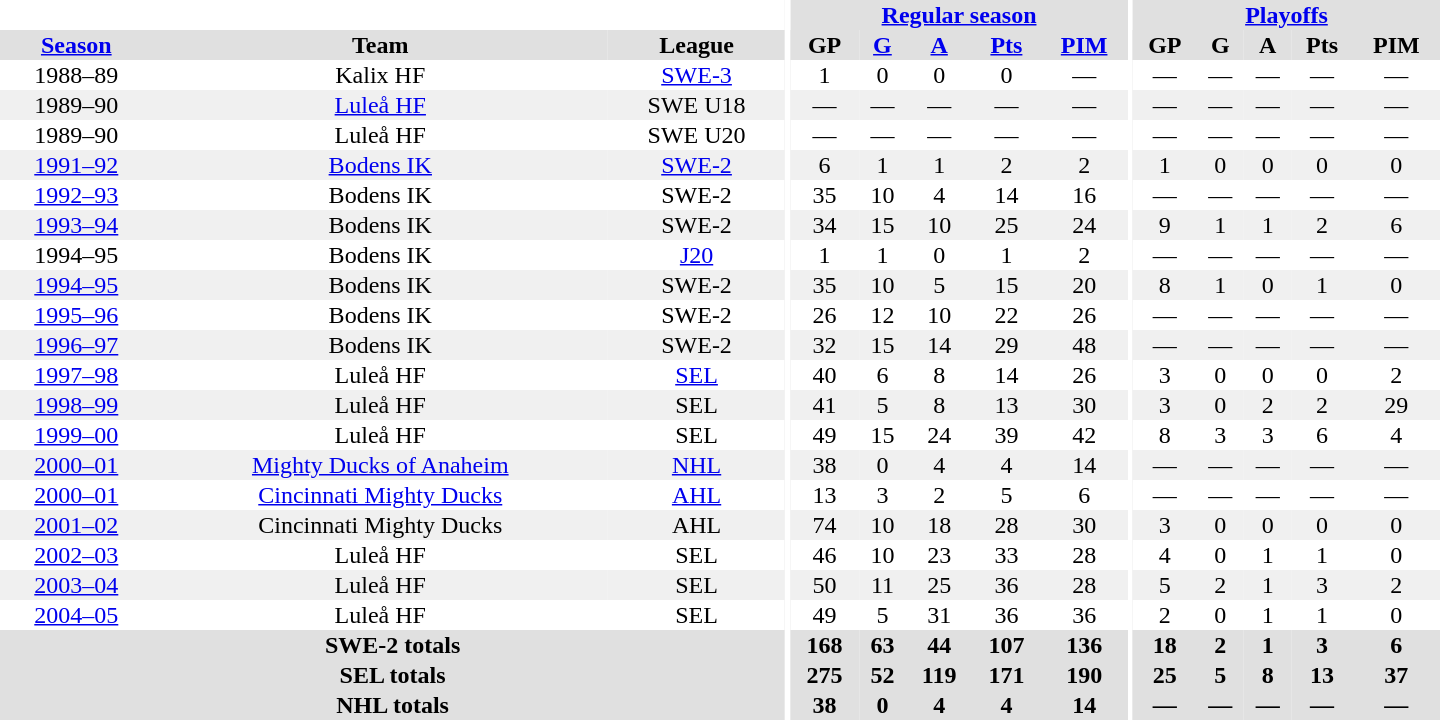<table border="0" cellpadding="1" cellspacing="0" style="text-align:center; width:60em">
<tr bgcolor="#e0e0e0">
<th colspan="3" bgcolor="#ffffff"></th>
<th rowspan="100" bgcolor="#ffffff"></th>
<th colspan="5"><a href='#'>Regular season</a></th>
<th rowspan="100" bgcolor="#ffffff"></th>
<th colspan="5"><a href='#'>Playoffs</a></th>
</tr>
<tr bgcolor="#e0e0e0">
<th><a href='#'>Season</a></th>
<th>Team</th>
<th>League</th>
<th>GP</th>
<th><a href='#'>G</a></th>
<th><a href='#'>A</a></th>
<th><a href='#'>Pts</a></th>
<th><a href='#'>PIM</a></th>
<th>GP</th>
<th>G</th>
<th>A</th>
<th>Pts</th>
<th>PIM</th>
</tr>
<tr>
<td>1988–89</td>
<td>Kalix HF</td>
<td><a href='#'>SWE-3</a></td>
<td>1</td>
<td>0</td>
<td>0</td>
<td>0</td>
<td>—</td>
<td>—</td>
<td>—</td>
<td>—</td>
<td>—</td>
<td>—</td>
</tr>
<tr bgcolor="#f0f0f0">
<td>1989–90</td>
<td><a href='#'>Luleå HF</a></td>
<td>SWE U18</td>
<td>—</td>
<td>—</td>
<td>—</td>
<td>—</td>
<td>—</td>
<td>—</td>
<td>—</td>
<td>—</td>
<td>—</td>
<td>—</td>
</tr>
<tr>
<td>1989–90</td>
<td>Luleå HF</td>
<td>SWE U20</td>
<td>—</td>
<td>—</td>
<td>—</td>
<td>—</td>
<td>—</td>
<td>—</td>
<td>—</td>
<td>—</td>
<td>—</td>
<td>—</td>
</tr>
<tr bgcolor="#f0f0f0">
<td><a href='#'>1991–92</a></td>
<td><a href='#'>Bodens IK</a></td>
<td><a href='#'>SWE-2</a></td>
<td>6</td>
<td>1</td>
<td>1</td>
<td>2</td>
<td>2</td>
<td>1</td>
<td>0</td>
<td>0</td>
<td>0</td>
<td>0</td>
</tr>
<tr>
<td><a href='#'>1992–93</a></td>
<td>Bodens IK</td>
<td>SWE-2</td>
<td>35</td>
<td>10</td>
<td>4</td>
<td>14</td>
<td>16</td>
<td>—</td>
<td>—</td>
<td>—</td>
<td>—</td>
<td>—</td>
</tr>
<tr bgcolor="#f0f0f0">
<td><a href='#'>1993–94</a></td>
<td>Bodens IK</td>
<td>SWE-2</td>
<td>34</td>
<td>15</td>
<td>10</td>
<td>25</td>
<td>24</td>
<td>9</td>
<td>1</td>
<td>1</td>
<td>2</td>
<td>6</td>
</tr>
<tr>
<td>1994–95</td>
<td>Bodens IK</td>
<td><a href='#'>J20</a></td>
<td>1</td>
<td>1</td>
<td>0</td>
<td>1</td>
<td>2</td>
<td>—</td>
<td>—</td>
<td>—</td>
<td>—</td>
<td>—</td>
</tr>
<tr bgcolor="#f0f0f0">
<td><a href='#'>1994–95</a></td>
<td>Bodens IK</td>
<td>SWE-2</td>
<td>35</td>
<td>10</td>
<td>5</td>
<td>15</td>
<td>20</td>
<td>8</td>
<td>1</td>
<td>0</td>
<td>1</td>
<td>0</td>
</tr>
<tr>
<td><a href='#'>1995–96</a></td>
<td>Bodens IK</td>
<td>SWE-2</td>
<td>26</td>
<td>12</td>
<td>10</td>
<td>22</td>
<td>26</td>
<td>—</td>
<td>—</td>
<td>—</td>
<td>—</td>
<td>—</td>
</tr>
<tr bgcolor="#f0f0f0">
<td><a href='#'>1996–97</a></td>
<td>Bodens IK</td>
<td>SWE-2</td>
<td>32</td>
<td>15</td>
<td>14</td>
<td>29</td>
<td>48</td>
<td>—</td>
<td>—</td>
<td>—</td>
<td>—</td>
<td>—</td>
</tr>
<tr>
<td><a href='#'>1997–98</a></td>
<td>Luleå HF</td>
<td><a href='#'>SEL</a></td>
<td>40</td>
<td>6</td>
<td>8</td>
<td>14</td>
<td>26</td>
<td>3</td>
<td>0</td>
<td>0</td>
<td>0</td>
<td>2</td>
</tr>
<tr bgcolor="#f0f0f0">
<td><a href='#'>1998–99</a></td>
<td>Luleå HF</td>
<td>SEL</td>
<td>41</td>
<td>5</td>
<td>8</td>
<td>13</td>
<td>30</td>
<td>3</td>
<td>0</td>
<td>2</td>
<td>2</td>
<td>29</td>
</tr>
<tr>
<td><a href='#'>1999–00</a></td>
<td>Luleå HF</td>
<td>SEL</td>
<td>49</td>
<td>15</td>
<td>24</td>
<td>39</td>
<td>42</td>
<td>8</td>
<td>3</td>
<td>3</td>
<td>6</td>
<td>4</td>
</tr>
<tr bgcolor="#f0f0f0">
<td><a href='#'>2000–01</a></td>
<td><a href='#'>Mighty Ducks of Anaheim</a></td>
<td><a href='#'>NHL</a></td>
<td>38</td>
<td>0</td>
<td>4</td>
<td>4</td>
<td>14</td>
<td>—</td>
<td>—</td>
<td>—</td>
<td>—</td>
<td>—</td>
</tr>
<tr>
<td><a href='#'>2000–01</a></td>
<td><a href='#'>Cincinnati Mighty Ducks</a></td>
<td><a href='#'>AHL</a></td>
<td>13</td>
<td>3</td>
<td>2</td>
<td>5</td>
<td>6</td>
<td>—</td>
<td>—</td>
<td>—</td>
<td>—</td>
<td>—</td>
</tr>
<tr bgcolor="#f0f0f0">
<td><a href='#'>2001–02</a></td>
<td>Cincinnati Mighty Ducks</td>
<td>AHL</td>
<td>74</td>
<td>10</td>
<td>18</td>
<td>28</td>
<td>30</td>
<td>3</td>
<td>0</td>
<td>0</td>
<td>0</td>
<td>0</td>
</tr>
<tr>
<td><a href='#'>2002–03</a></td>
<td>Luleå HF</td>
<td>SEL</td>
<td>46</td>
<td>10</td>
<td>23</td>
<td>33</td>
<td>28</td>
<td>4</td>
<td>0</td>
<td>1</td>
<td>1</td>
<td>0</td>
</tr>
<tr bgcolor="#f0f0f0">
<td><a href='#'>2003–04</a></td>
<td>Luleå HF</td>
<td>SEL</td>
<td>50</td>
<td>11</td>
<td>25</td>
<td>36</td>
<td>28</td>
<td>5</td>
<td>2</td>
<td>1</td>
<td>3</td>
<td>2</td>
</tr>
<tr>
<td><a href='#'>2004–05</a></td>
<td>Luleå HF</td>
<td>SEL</td>
<td>49</td>
<td>5</td>
<td>31</td>
<td>36</td>
<td>36</td>
<td>2</td>
<td>0</td>
<td>1</td>
<td>1</td>
<td>0</td>
</tr>
<tr bgcolor="#e0e0e0">
<th colspan="3">SWE-2 totals</th>
<th>168</th>
<th>63</th>
<th>44</th>
<th>107</th>
<th>136</th>
<th>18</th>
<th>2</th>
<th>1</th>
<th>3</th>
<th>6</th>
</tr>
<tr bgcolor="#e0e0e0">
<th colspan="3">SEL totals</th>
<th>275</th>
<th>52</th>
<th>119</th>
<th>171</th>
<th>190</th>
<th>25</th>
<th>5</th>
<th>8</th>
<th>13</th>
<th>37</th>
</tr>
<tr bgcolor="#e0e0e0">
<th colspan="3">NHL totals</th>
<th>38</th>
<th>0</th>
<th>4</th>
<th>4</th>
<th>14</th>
<th>—</th>
<th>—</th>
<th>—</th>
<th>—</th>
<th>—</th>
</tr>
</table>
